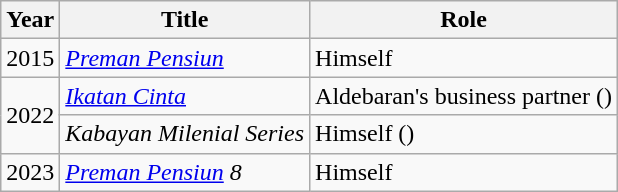<table class="wikitable sortable">
<tr>
<th scope="col">Year</th>
<th scope="col">Title</th>
<th scope="col">Role</th>
</tr>
<tr>
<td>2015</td>
<td><em><a href='#'>Preman Pensiun</a></em></td>
<td>Himself </td>
</tr>
<tr>
<td rowspan="2">2022</td>
<td><em><a href='#'>Ikatan Cinta</a></em></td>
<td>Aldebaran's business partner ()</td>
</tr>
<tr>
<td><em>Kabayan Milenial Series</em></td>
<td>Himself ()</td>
</tr>
<tr>
<td>2023</td>
<td><em><a href='#'>Preman Pensiun</a> 8</em></td>
<td>Himself </td>
</tr>
</table>
